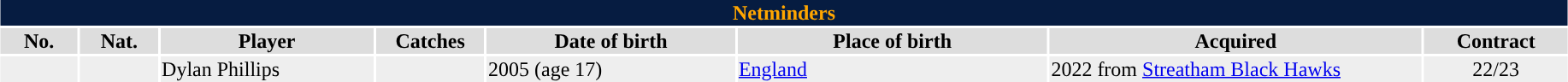<table class="toccolours"  style="width:97%; clear:both; margin:1.5em auto; text-align:center;">
<tr>
<th colspan="10" style="background:#061c41; color:#ffa600;”">Netminders</th>
</tr>
<tr style="background:#ddd;">
<th width=5%>No.</th>
<th width=5%>Nat.</th>
<th !width=22%>Player</th>
<th width=7%>Catches</th>
<th width=16%>Date of birth</th>
<th width=20%>Place of birth</th>
<th width=24%>Acquired</th>
<td><strong>Contract</strong></td>
</tr>
<tr style="background:#eee;">
<td></td>
<td></td>
<td align=left>Dylan Phillips</td>
<td></td>
<td align=left>2005 (age 17)</td>
<td align=left><a href='#'>England</a></td>
<td align=left>2022 from <a href='#'>Streatham Black Hawks</a></td>
<td>22/23</td>
</tr>
</table>
